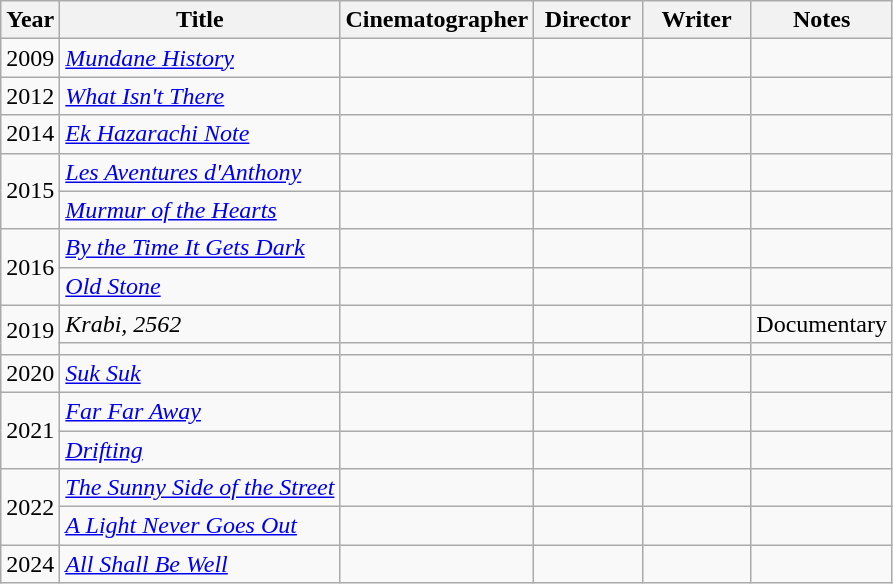<table class="wikitable">
<tr>
<th>Year</th>
<th>Title</th>
<th style="width:65px;">Cinematographer</th>
<th style="width:65px;">Director</th>
<th style="width:65px;">Writer</th>
<th>Notes</th>
</tr>
<tr>
<td>2009</td>
<td><em><a href='#'>Mundane History</a></em></td>
<td></td>
<td></td>
<td></td>
<td></td>
</tr>
<tr>
<td>2012</td>
<td><em><a href='#'>What Isn't There</a></em></td>
<td></td>
<td></td>
<td></td>
<td></td>
</tr>
<tr>
<td>2014</td>
<td><em><a href='#'>Ek Hazarachi Note</a></em></td>
<td></td>
<td></td>
<td></td>
<td></td>
</tr>
<tr>
<td rowspan="2">2015</td>
<td><em><a href='#'>Les Aventures d'Anthony</a></em></td>
<td></td>
<td></td>
<td></td>
<td></td>
</tr>
<tr>
<td><em><a href='#'>Murmur of the Hearts</a></em></td>
<td></td>
<td></td>
<td></td>
<td></td>
</tr>
<tr>
<td rowspan="2">2016</td>
<td><em><a href='#'>By the Time It Gets Dark</a></em></td>
<td></td>
<td></td>
<td></td>
<td></td>
</tr>
<tr>
<td><em><a href='#'>Old Stone</a></em></td>
<td></td>
<td></td>
<td></td>
<td></td>
</tr>
<tr>
<td rowspan="2">2019</td>
<td><em>Krabi, 2562</em></td>
<td></td>
<td></td>
<td></td>
<td>Documentary</td>
</tr>
<tr>
<td><em></em></td>
<td></td>
<td></td>
<td></td>
<td></td>
</tr>
<tr>
<td>2020</td>
<td><em><a href='#'>Suk Suk</a></em></td>
<td></td>
<td></td>
<td></td>
<td></td>
</tr>
<tr>
<td rowspan="2">2021</td>
<td><em><a href='#'>Far Far Away</a></em></td>
<td></td>
<td></td>
<td></td>
<td></td>
</tr>
<tr>
<td><em><a href='#'>Drifting</a></em></td>
<td></td>
<td></td>
<td></td>
<td></td>
</tr>
<tr>
<td rowspan="2">2022</td>
<td><em><a href='#'>The Sunny Side of the Street</a></em></td>
<td></td>
<td></td>
<td></td>
<td></td>
</tr>
<tr>
<td><em><a href='#'>A Light Never Goes Out</a></em></td>
<td></td>
<td></td>
<td></td>
<td></td>
</tr>
<tr>
<td>2024</td>
<td><em><a href='#'>All Shall Be Well</a></em></td>
<td></td>
<td></td>
<td></td>
<td></td>
</tr>
</table>
